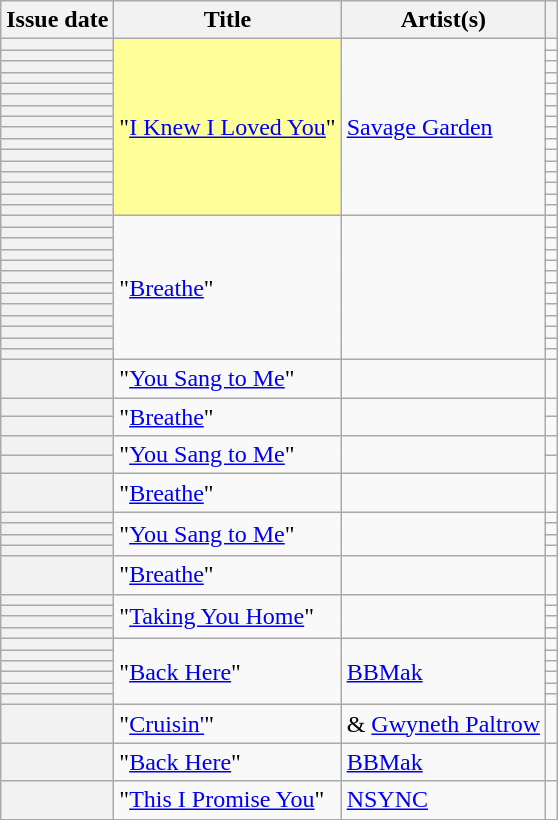<table class="wikitable sortable plainrowheaders">
<tr>
<th scope=col>Issue date</th>
<th scope=col>Title</th>
<th scope=col>Artist(s)</th>
<th scope=col class=unsortable></th>
</tr>
<tr>
<th scope=row></th>
<td bgcolor=#FFFF99 rowspan="16">"<a href='#'>I Knew I Loved You</a>" </td>
<td rowspan="16"><a href='#'>Savage Garden</a></td>
<td align="center"></td>
</tr>
<tr>
<th scope=row></th>
<td align="center"></td>
</tr>
<tr>
<th scope=row></th>
<td align="center"></td>
</tr>
<tr>
<th scope=row></th>
<td align="center"></td>
</tr>
<tr>
<th scope=row></th>
<td align="center"></td>
</tr>
<tr>
<th scope=row></th>
<td align="center"></td>
</tr>
<tr>
<th scope=row></th>
<td align="center"></td>
</tr>
<tr>
<th scope=row></th>
<td align="center"></td>
</tr>
<tr>
<th scope=row></th>
<td align="center"></td>
</tr>
<tr>
<th scope=row></th>
<td align="center"></td>
</tr>
<tr>
<th scope=row></th>
<td align="center"></td>
</tr>
<tr>
<th scope=row></th>
<td align="center"></td>
</tr>
<tr>
<th scope=row></th>
<td align="center"></td>
</tr>
<tr>
<th scope=row></th>
<td align="center"></td>
</tr>
<tr>
<th scope=row></th>
<td align="center"></td>
</tr>
<tr>
<th scope=row></th>
<td align="center"></td>
</tr>
<tr>
<th scope=row></th>
<td rowspan="13">"<a href='#'>Breathe</a>"</td>
<td rowspan="13"></td>
<td align="center"></td>
</tr>
<tr>
<th scope=row></th>
<td align="center"></td>
</tr>
<tr>
<th scope=row></th>
<td align="center"></td>
</tr>
<tr>
<th scope=row></th>
<td align="center"></td>
</tr>
<tr>
<th scope=row></th>
<td align="center"></td>
</tr>
<tr>
<th scope=row></th>
<td align="center"></td>
</tr>
<tr>
<th scope=row></th>
<td align="center"></td>
</tr>
<tr>
<th scope=row></th>
<td align="center"></td>
</tr>
<tr>
<th scope=row></th>
<td align="center"></td>
</tr>
<tr>
<th scope=row></th>
<td align="center"></td>
</tr>
<tr>
<th scope=row></th>
<td align="center"></td>
</tr>
<tr>
<th scope=row></th>
<td align="center"></td>
</tr>
<tr>
<th scope=row></th>
<td align="center"></td>
</tr>
<tr>
<th scope=row></th>
<td rowspan="1">"<a href='#'>You Sang to Me</a>"</td>
<td rowspan="1"></td>
<td align="center"></td>
</tr>
<tr>
<th scope=row></th>
<td rowspan="2">"<a href='#'>Breathe</a>"</td>
<td rowspan="2"></td>
<td align="center"></td>
</tr>
<tr>
<th scope=row></th>
<td align="center"></td>
</tr>
<tr>
<th scope=row></th>
<td rowspan="2">"<a href='#'>You Sang to Me</a>"</td>
<td rowspan="2"></td>
<td align="center"></td>
</tr>
<tr>
<th scope=row></th>
<td align="center"></td>
</tr>
<tr>
<th scope=row></th>
<td rowspan="1">"<a href='#'>Breathe</a>"</td>
<td rowspan="1"></td>
<td align="center"></td>
</tr>
<tr>
<th scope=row></th>
<td rowspan="4">"<a href='#'>You Sang to Me</a>"</td>
<td rowspan="4"></td>
<td align="center"></td>
</tr>
<tr>
<th scope=row></th>
<td align="center"></td>
</tr>
<tr>
<th scope=row></th>
<td align="center"></td>
</tr>
<tr>
<th scope=row></th>
<td align="center"></td>
</tr>
<tr>
<th scope=row></th>
<td rowspan="1">"<a href='#'>Breathe</a>"</td>
<td rowspan="1"></td>
<td align="center"></td>
</tr>
<tr>
<th scope=row></th>
<td rowspan="4">"<a href='#'>Taking You Home</a>"</td>
<td rowspan="4"></td>
<td align="center"></td>
</tr>
<tr>
<th scope=row></th>
<td align="center"></td>
</tr>
<tr>
<th scope=row></th>
<td align="center"></td>
</tr>
<tr>
<th scope=row></th>
<td align="center"></td>
</tr>
<tr>
<th scope=row></th>
<td rowspan="6">"<a href='#'>Back Here</a>"</td>
<td rowspan="6"><a href='#'>BBMak</a></td>
<td align="center"></td>
</tr>
<tr>
<th scope=row></th>
<td align="center"></td>
</tr>
<tr>
<th scope=row></th>
<td align="center"></td>
</tr>
<tr>
<th scope=row></th>
<td align="center"></td>
</tr>
<tr>
<th scope=row></th>
<td align="center"></td>
</tr>
<tr>
<th scope=row></th>
<td align="center"></td>
</tr>
<tr>
<th scope=row></th>
<td rowspan="1">"<a href='#'>Cruisin'</a>"</td>
<td rowspan="1"> & <a href='#'>Gwyneth Paltrow</a></td>
<td align="center"></td>
</tr>
<tr>
<th scope=row></th>
<td rowspan="1">"<a href='#'>Back Here</a>"</td>
<td rowspan="1"><a href='#'>BBMak</a></td>
<td align="center"></td>
</tr>
<tr>
<th scope=row></th>
<td rowspan="1">"<a href='#'>This I Promise You</a>"</td>
<td rowspan="1"><a href='#'>NSYNC</a></td>
<td align="center"></td>
</tr>
<tr>
</tr>
</table>
